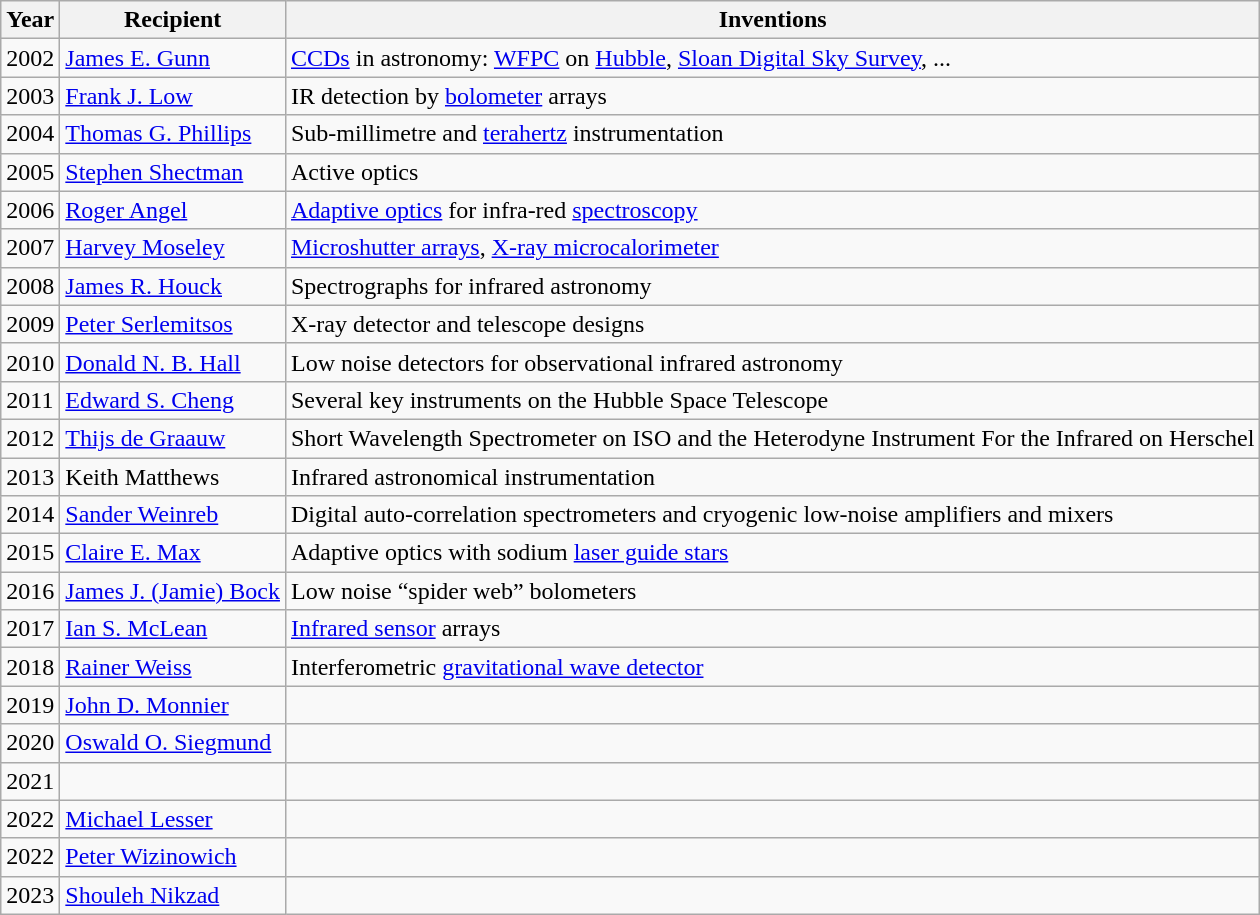<table class="wikitable">
<tr>
<th>Year</th>
<th>Recipient</th>
<th>Inventions</th>
</tr>
<tr>
<td>2002</td>
<td><a href='#'>James E. Gunn</a></td>
<td><a href='#'>CCDs</a> in astronomy: <a href='#'>WFPC</a> on <a href='#'>Hubble</a>, <a href='#'>Sloan Digital Sky Survey</a>, ...</td>
</tr>
<tr>
<td>2003</td>
<td><a href='#'>Frank J. Low</a></td>
<td>IR detection by <a href='#'>bolometer</a> arrays</td>
</tr>
<tr>
<td>2004</td>
<td><a href='#'>Thomas G. Phillips</a></td>
<td>Sub-millimetre and <a href='#'>terahertz</a> instrumentation</td>
</tr>
<tr>
<td>2005</td>
<td><a href='#'>Stephen Shectman</a></td>
<td>Active optics</td>
</tr>
<tr>
<td>2006</td>
<td><a href='#'>Roger Angel</a></td>
<td><a href='#'>Adaptive optics</a> for infra-red <a href='#'>spectroscopy</a></td>
</tr>
<tr>
<td>2007</td>
<td><a href='#'>Harvey Moseley</a></td>
<td><a href='#'>Microshutter arrays</a>, <a href='#'>X-ray microcalorimeter</a></td>
</tr>
<tr>
<td>2008</td>
<td><a href='#'>James R. Houck</a></td>
<td>Spectrographs for infrared astronomy</td>
</tr>
<tr>
<td>2009</td>
<td><a href='#'>Peter Serlemitsos</a></td>
<td>X-ray detector and telescope designs</td>
</tr>
<tr>
<td>2010</td>
<td><a href='#'>Donald N. B. Hall</a></td>
<td>Low noise detectors for observational infrared astronomy</td>
</tr>
<tr>
<td>2011</td>
<td><a href='#'>Edward S. Cheng</a></td>
<td>Several key instruments on the Hubble Space Telescope</td>
</tr>
<tr>
<td>2012</td>
<td><a href='#'>Thijs de Graauw</a></td>
<td>Short Wavelength Spectrometer on ISO and the Heterodyne Instrument For the Infrared on Herschel</td>
</tr>
<tr>
<td>2013</td>
<td>Keith Matthews</td>
<td>Infrared astronomical instrumentation</td>
</tr>
<tr>
<td>2014</td>
<td><a href='#'>Sander Weinreb</a></td>
<td>Digital auto-correlation spectrometers and cryogenic low-noise amplifiers and mixers</td>
</tr>
<tr>
<td>2015</td>
<td><a href='#'>Claire E. Max</a></td>
<td>Adaptive optics with sodium <a href='#'>laser guide stars</a></td>
</tr>
<tr>
<td>2016</td>
<td><a href='#'>James J. (Jamie) Bock</a></td>
<td>Low noise “spider web” bolometers</td>
</tr>
<tr>
<td>2017</td>
<td><a href='#'>Ian S. McLean</a></td>
<td><a href='#'>Infrared sensor</a> arrays</td>
</tr>
<tr>
<td>2018</td>
<td><a href='#'>Rainer Weiss</a></td>
<td>Interferometric <a href='#'>gravitational wave detector</a></td>
</tr>
<tr>
<td>2019</td>
<td><a href='#'>John D. Monnier</a></td>
<td></td>
</tr>
<tr>
<td>2020</td>
<td><a href='#'>Oswald O. Siegmund</a></td>
<td></td>
</tr>
<tr>
<td>2021</td>
<td></td>
<td></td>
</tr>
<tr>
<td>2022</td>
<td><a href='#'>Michael Lesser</a></td>
<td></td>
</tr>
<tr>
<td>2022</td>
<td><a href='#'>Peter Wizinowich</a></td>
<td></td>
</tr>
<tr>
<td>2023</td>
<td><a href='#'>Shouleh Nikzad</a></td>
<td></td>
</tr>
</table>
